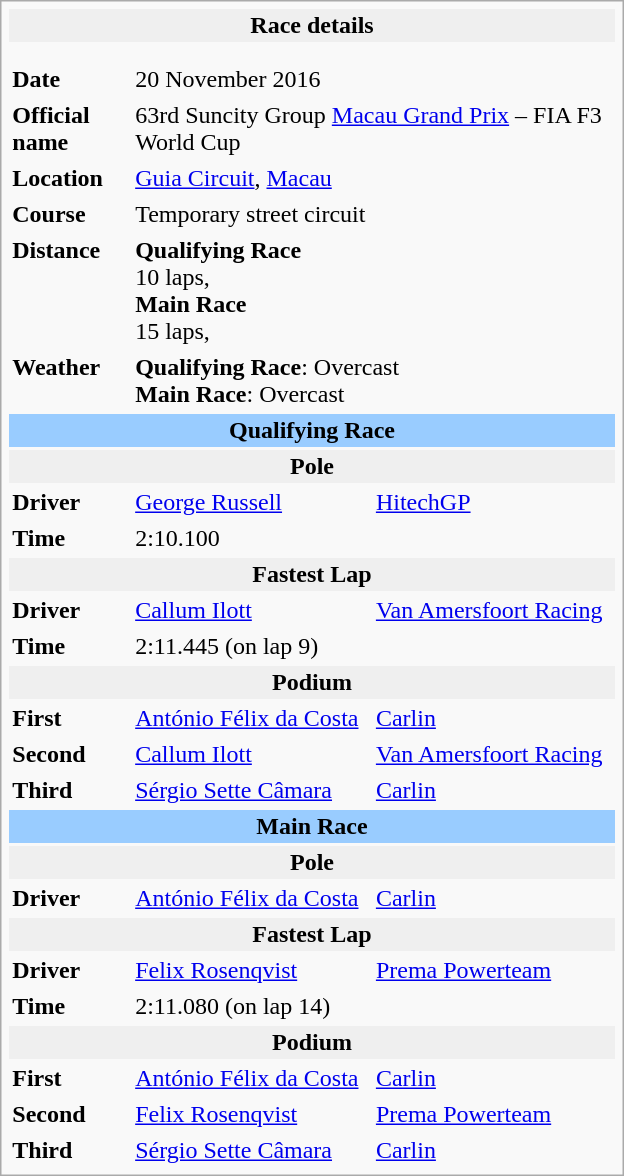<table class="infobox" align="right" cellpadding="2" style="float:right; width: 26em; ">
<tr>
<th colspan="3" bgcolor="#efefef">Race details</th>
</tr>
<tr>
<td colspan="3" style="text-align:center;"></td>
</tr>
<tr>
<td colspan="3" style="text-align:center;"></td>
</tr>
<tr>
<td style="width: 20%;"><strong>Date</strong></td>
<td>20 November 2016</td>
</tr>
<tr>
<td><strong>Official name</strong></td>
<td colspan=2>63rd Suncity Group <a href='#'>Macau Grand Prix</a> – FIA F3 World Cup</td>
</tr>
<tr>
<td><strong>Location</strong></td>
<td colspan=2><a href='#'>Guia Circuit</a>, <a href='#'>Macau</a></td>
</tr>
<tr>
<td><strong>Course</strong></td>
<td colspan=2>Temporary street circuit<br></td>
</tr>
<tr>
<td><strong>Distance</strong></td>
<td colspan=2><strong>Qualifying Race</strong><br>10 laps, <br><strong>Main Race</strong><br>15 laps, </td>
</tr>
<tr>
<td><strong>Weather</strong></td>
<td colspan=2><strong>Qualifying Race</strong>: Overcast<br><strong>Main Race</strong>: Overcast</td>
</tr>
<tr>
<td colspan="3" style="text-align:center; background-color:#99ccff"><strong>Qualifying Race</strong></td>
</tr>
<tr>
<th colspan="3" bgcolor="#efefef">Pole</th>
</tr>
<tr>
<td><strong>Driver</strong></td>
<td> <a href='#'>George Russell</a></td>
<td><a href='#'>HitechGP</a></td>
</tr>
<tr>
<td><strong>Time</strong></td>
<td colspan=2>2:10.100</td>
</tr>
<tr>
<th colspan="3" bgcolor="#efefef">Fastest Lap</th>
</tr>
<tr>
<td><strong>Driver</strong></td>
<td> <a href='#'>Callum Ilott</a></td>
<td><a href='#'>Van Amersfoort Racing</a></td>
</tr>
<tr>
<td><strong>Time</strong></td>
<td colspan=2>2:11.445 (on lap 9)</td>
</tr>
<tr>
<th colspan="3" bgcolor="#efefef">Podium</th>
</tr>
<tr>
<td><strong>First</strong></td>
<td> <a href='#'>António Félix da Costa</a></td>
<td><a href='#'>Carlin</a></td>
</tr>
<tr>
<td><strong>Second</strong></td>
<td> <a href='#'>Callum Ilott</a></td>
<td><a href='#'>Van Amersfoort Racing</a></td>
</tr>
<tr>
<td><strong>Third</strong></td>
<td> <a href='#'>Sérgio Sette Câmara</a></td>
<td><a href='#'>Carlin</a></td>
</tr>
<tr>
<td colspan="3" style="text-align:center; background-color:#99ccff"><strong>Main Race</strong></td>
</tr>
<tr>
<th colspan="3" bgcolor="#efefef">Pole</th>
</tr>
<tr>
<td><strong>Driver</strong></td>
<td> <a href='#'>António Félix da Costa</a></td>
<td><a href='#'>Carlin</a></td>
</tr>
<tr>
<th colspan="3" bgcolor="#efefef">Fastest Lap</th>
</tr>
<tr>
<td><strong>Driver</strong></td>
<td> <a href='#'>Felix Rosenqvist</a></td>
<td><a href='#'>Prema Powerteam</a></td>
</tr>
<tr>
<td><strong>Time</strong></td>
<td colspan=2>2:11.080 (on lap 14)</td>
</tr>
<tr>
<th colspan="3" bgcolor="#efefef">Podium</th>
</tr>
<tr>
<td><strong>First</strong></td>
<td> <a href='#'>António Félix da Costa</a></td>
<td><a href='#'>Carlin</a></td>
</tr>
<tr>
<td><strong>Second</strong></td>
<td> <a href='#'>Felix Rosenqvist</a></td>
<td><a href='#'>Prema Powerteam</a></td>
</tr>
<tr>
<td><strong>Third</strong></td>
<td> <a href='#'>Sérgio Sette Câmara</a></td>
<td><a href='#'>Carlin</a></td>
</tr>
</table>
